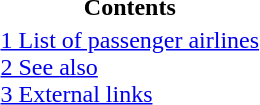<table class=toc>
<tr>
<th>Contents</th>
</tr>
<tr>
<td><a href='#'>1 List of passenger airlines</a><br><a href='#'>2 See also</a><br><a href='#'>3 External links</a></td>
</tr>
</table>
